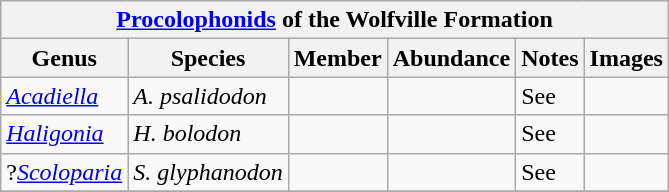<table class="wikitable" align="center">
<tr>
<th colspan="7" align="center"><strong><a href='#'>Procolophonids</a> of the Wolfville Formation</strong></th>
</tr>
<tr>
<th>Genus</th>
<th>Species</th>
<th>Member</th>
<th>Abundance</th>
<th>Notes</th>
<th>Images</th>
</tr>
<tr>
<td><em><a href='#'>Acadiella</a></em></td>
<td><em>A. psalidodon</em></td>
<td></td>
<td></td>
<td>See </td>
<td></td>
</tr>
<tr>
<td><em><a href='#'>Haligonia</a></em></td>
<td><em>H. bolodon</em></td>
<td></td>
<td></td>
<td>See </td>
<td></td>
</tr>
<tr>
<td>?<em><a href='#'>Scoloparia</a></em></td>
<td><em>S. glyphanodon</em></td>
<td></td>
<td></td>
<td>See </td>
<td></td>
</tr>
<tr>
</tr>
</table>
